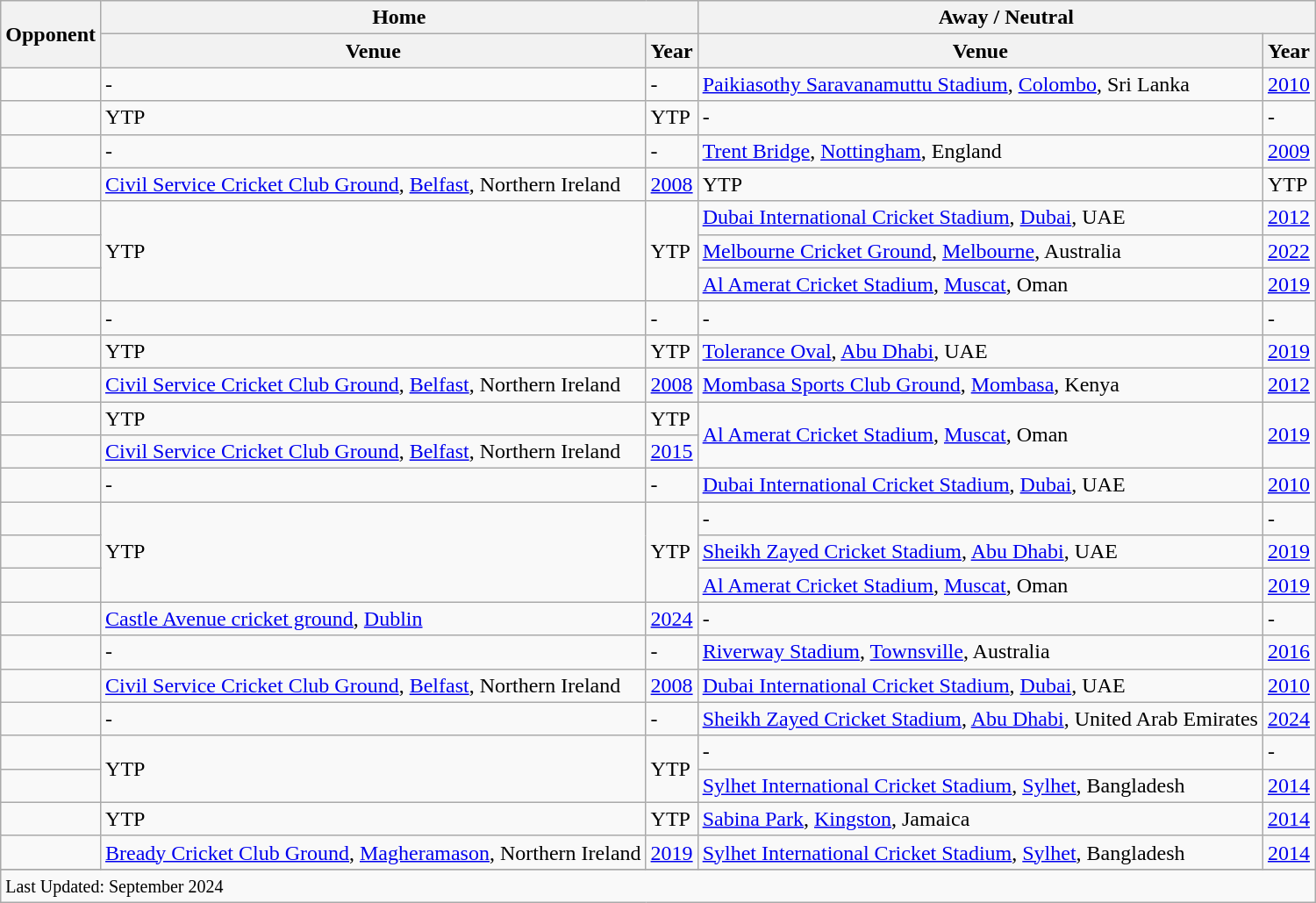<table class="wikitable plainrowheaders sortable">
<tr>
<th rowspan="2">Opponent</th>
<th colspan="2">Home</th>
<th colspan="2">Away / Neutral</th>
</tr>
<tr>
<th>Venue</th>
<th style="text-align:center">Year</th>
<th style="text-align:center">Venue</th>
<th style="text-align:center">Year</th>
</tr>
<tr>
<td></td>
<td>-</td>
<td>-</td>
<td><a href='#'>Paikiasothy Saravanamuttu Stadium</a>, <a href='#'>Colombo</a>, Sri Lanka</td>
<td><a href='#'>2010</a></td>
</tr>
<tr>
<td></td>
<td>YTP</td>
<td>YTP</td>
<td>-</td>
<td>-</td>
</tr>
<tr>
<td></td>
<td>-</td>
<td>-</td>
<td><a href='#'>Trent Bridge</a>, <a href='#'>Nottingham</a>, England</td>
<td><a href='#'>2009</a></td>
</tr>
<tr>
<td></td>
<td><a href='#'>Civil Service Cricket Club Ground</a>, <a href='#'>Belfast</a>, Northern Ireland</td>
<td><a href='#'>2008</a></td>
<td>YTP</td>
<td>YTP</td>
</tr>
<tr>
<td></td>
<td rowspan=3>YTP</td>
<td rowspan=3>YTP</td>
<td><a href='#'>Dubai International Cricket Stadium</a>, <a href='#'>Dubai</a>, UAE</td>
<td><a href='#'>2012</a></td>
</tr>
<tr>
<td></td>
<td><a href='#'>Melbourne Cricket Ground</a>, <a href='#'>Melbourne</a>, Australia</td>
<td><a href='#'>2022</a></td>
</tr>
<tr>
<td></td>
<td><a href='#'>Al Amerat Cricket Stadium</a>, <a href='#'>Muscat</a>, Oman</td>
<td><a href='#'>2019</a></td>
</tr>
<tr>
<td></td>
<td>-</td>
<td>-</td>
<td>-</td>
<td>-</td>
</tr>
<tr>
<td></td>
<td>YTP</td>
<td>YTP</td>
<td><a href='#'>Tolerance Oval</a>, <a href='#'>Abu Dhabi</a>, UAE</td>
<td><a href='#'>2019</a></td>
</tr>
<tr>
<td></td>
<td><a href='#'>Civil Service Cricket Club Ground</a>, <a href='#'>Belfast</a>, Northern Ireland</td>
<td><a href='#'>2008</a></td>
<td><a href='#'>Mombasa Sports Club Ground</a>, <a href='#'>Mombasa</a>, Kenya</td>
<td><a href='#'>2012</a></td>
</tr>
<tr>
<td></td>
<td>YTP</td>
<td>YTP</td>
<td rowspan=2><a href='#'>Al Amerat Cricket Stadium</a>, <a href='#'>Muscat</a>, Oman</td>
<td rowspan=2><a href='#'>2019</a></td>
</tr>
<tr>
<td></td>
<td><a href='#'>Civil Service Cricket Club Ground</a>, <a href='#'>Belfast</a>, Northern Ireland</td>
<td><a href='#'>2015</a></td>
</tr>
<tr>
<td></td>
<td>-</td>
<td>-</td>
<td><a href='#'>Dubai International Cricket Stadium</a>, <a href='#'>Dubai</a>, UAE</td>
<td><a href='#'>2010</a></td>
</tr>
<tr>
<td></td>
<td rowspan=3>YTP</td>
<td rowspan=3>YTP</td>
<td>-</td>
<td>-</td>
</tr>
<tr>
<td></td>
<td><a href='#'>Sheikh Zayed Cricket Stadium</a>, <a href='#'>Abu Dhabi</a>, UAE</td>
<td><a href='#'>2019</a></td>
</tr>
<tr>
<td></td>
<td><a href='#'>Al Amerat Cricket Stadium</a>, <a href='#'>Muscat</a>, Oman</td>
<td><a href='#'>2019</a></td>
</tr>
<tr>
<td></td>
<td><a href='#'>Castle Avenue cricket ground</a>, <a href='#'>Dublin</a></td>
<td><a href='#'>2024</a></td>
<td>-</td>
<td>-</td>
</tr>
<tr>
<td></td>
<td>-</td>
<td>-</td>
<td><a href='#'>Riverway Stadium</a>, <a href='#'>Townsville</a>, Australia</td>
<td><a href='#'>2016</a></td>
</tr>
<tr>
<td></td>
<td><a href='#'>Civil Service Cricket Club Ground</a>, <a href='#'>Belfast</a>, Northern Ireland</td>
<td><a href='#'>2008</a></td>
<td><a href='#'>Dubai International Cricket Stadium</a>, <a href='#'>Dubai</a>, UAE</td>
<td><a href='#'>2010</a></td>
</tr>
<tr>
<td></td>
<td>-</td>
<td>-</td>
<td><a href='#'>Sheikh Zayed Cricket Stadium</a>, <a href='#'>Abu Dhabi</a>, United Arab Emirates</td>
<td><a href='#'>2024</a></td>
</tr>
<tr>
<td></td>
<td rowspan=2>YTP</td>
<td rowspan=2>YTP</td>
<td>-</td>
<td>-</td>
</tr>
<tr>
<td></td>
<td><a href='#'>Sylhet International Cricket Stadium</a>, <a href='#'>Sylhet</a>, Bangladesh</td>
<td><a href='#'>2014</a></td>
</tr>
<tr>
<td></td>
<td>YTP</td>
<td>YTP</td>
<td><a href='#'>Sabina Park</a>, <a href='#'>Kingston</a>, Jamaica</td>
<td><a href='#'>2014</a></td>
</tr>
<tr>
<td></td>
<td><a href='#'>Bready Cricket Club Ground</a>, <a href='#'>Magheramason</a>, Northern Ireland</td>
<td><a href='#'>2019</a></td>
<td><a href='#'>Sylhet International Cricket Stadium</a>, <a href='#'>Sylhet</a>, Bangladesh</td>
<td><a href='#'>2014</a></td>
</tr>
<tr>
</tr>
<tr class=sortbottom>
<td colspan=5><small>Last Updated: September 2024</small></td>
</tr>
</table>
